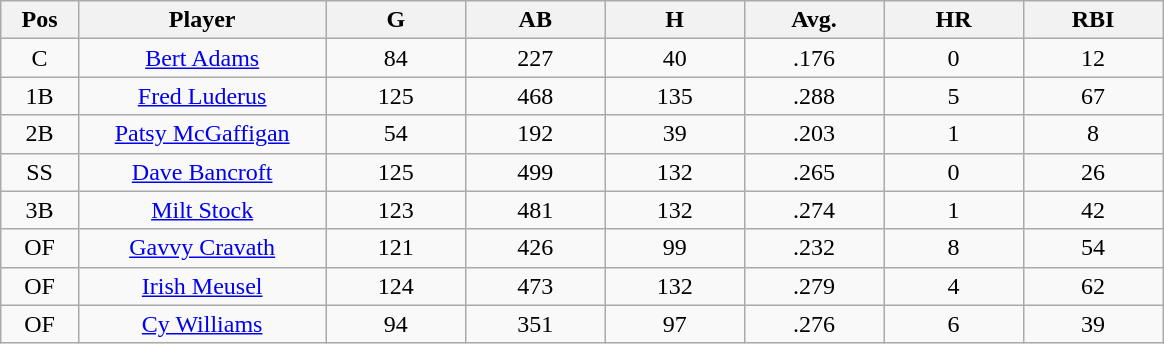<table class="wikitable sortable">
<tr>
<th bgcolor="#DDDDFF" width="5%">Pos</th>
<th bgcolor="#DDDDFF" width="16%">Player</th>
<th bgcolor="#DDDDFF" width="9%">G</th>
<th bgcolor="#DDDDFF" width="9%">AB</th>
<th bgcolor="#DDDDFF" width="9%">H</th>
<th bgcolor="#DDDDFF" width="9%">Avg.</th>
<th bgcolor="#DDDDFF" width="9%">HR</th>
<th bgcolor="#DDDDFF" width="9%">RBI</th>
</tr>
<tr align="center">
<td>C</td>
<td><a href='#'>Bert Adams</a></td>
<td>84</td>
<td>227</td>
<td>40</td>
<td>.176</td>
<td>0</td>
<td>12</td>
</tr>
<tr align=center>
<td>1B</td>
<td><a href='#'>Fred Luderus</a></td>
<td>125</td>
<td>468</td>
<td>135</td>
<td>.288</td>
<td>5</td>
<td>67</td>
</tr>
<tr align=center>
<td>2B</td>
<td><a href='#'>Patsy McGaffigan</a></td>
<td>54</td>
<td>192</td>
<td>39</td>
<td>.203</td>
<td>1</td>
<td>8</td>
</tr>
<tr align=center>
<td>SS</td>
<td><a href='#'>Dave Bancroft</a></td>
<td>125</td>
<td>499</td>
<td>132</td>
<td>.265</td>
<td>0</td>
<td>26</td>
</tr>
<tr align=center>
<td>3B</td>
<td><a href='#'>Milt Stock</a></td>
<td>123</td>
<td>481</td>
<td>132</td>
<td>.274</td>
<td>1</td>
<td>42</td>
</tr>
<tr align=center>
<td>OF</td>
<td><a href='#'>Gavvy Cravath</a></td>
<td>121</td>
<td>426</td>
<td>99</td>
<td>.232</td>
<td>8</td>
<td>54</td>
</tr>
<tr align=center>
<td>OF</td>
<td><a href='#'>Irish Meusel</a></td>
<td>124</td>
<td>473</td>
<td>132</td>
<td>.279</td>
<td>4</td>
<td>62</td>
</tr>
<tr align=center>
<td>OF</td>
<td><a href='#'>Cy Williams</a></td>
<td>94</td>
<td>351</td>
<td>97</td>
<td>.276</td>
<td>6</td>
<td>39</td>
</tr>
</table>
